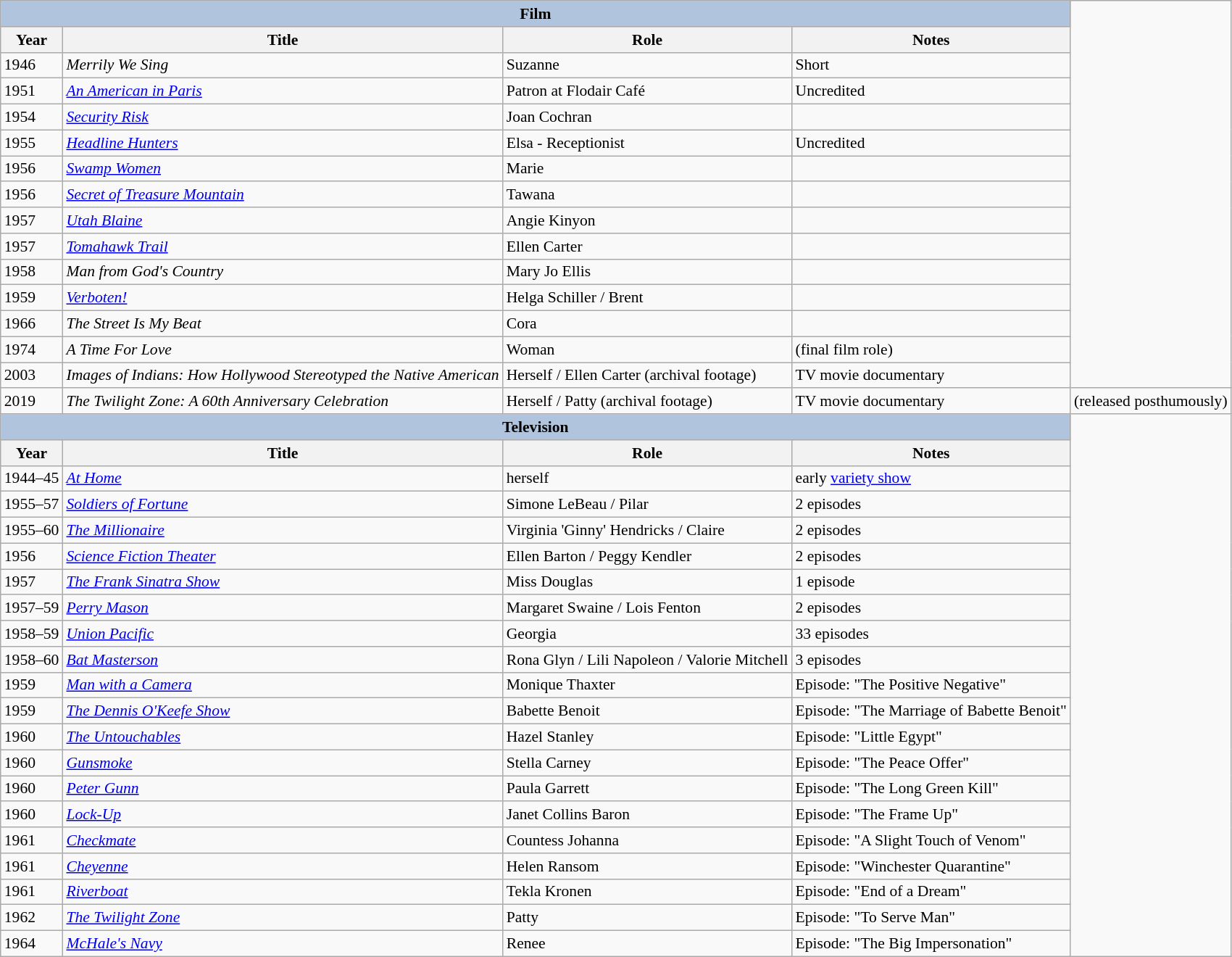<table class="wikitable" style="font-size: 90%;">
<tr>
<th colspan="4" style="background: LightSteelBlue;">Film</th>
</tr>
<tr>
<th>Year</th>
<th>Title</th>
<th>Role</th>
<th>Notes</th>
</tr>
<tr>
<td>1946</td>
<td><em> Merrily We Sing</em></td>
<td>Suzanne</td>
<td>Short</td>
</tr>
<tr>
<td>1951</td>
<td><em><a href='#'>An American in Paris</a></em></td>
<td>Patron at Flodair Café</td>
<td>Uncredited</td>
</tr>
<tr>
<td>1954</td>
<td><em><a href='#'>Security Risk</a></em></td>
<td>Joan Cochran</td>
<td></td>
</tr>
<tr>
<td>1955</td>
<td><em><a href='#'>Headline Hunters</a></em></td>
<td>Elsa - Receptionist</td>
<td>Uncredited</td>
</tr>
<tr>
<td>1956</td>
<td><em><a href='#'>Swamp Women</a></em></td>
<td>Marie</td>
<td></td>
</tr>
<tr>
<td>1956</td>
<td><em><a href='#'>Secret of Treasure Mountain</a></em></td>
<td>Tawana</td>
<td></td>
</tr>
<tr>
<td>1957</td>
<td><em><a href='#'>Utah Blaine</a></em></td>
<td>Angie Kinyon</td>
<td></td>
</tr>
<tr>
<td>1957</td>
<td><em><a href='#'>Tomahawk Trail</a></em></td>
<td>Ellen Carter</td>
<td></td>
</tr>
<tr>
<td>1958</td>
<td><em>Man from God's Country</em></td>
<td>Mary Jo Ellis</td>
<td></td>
</tr>
<tr>
<td>1959</td>
<td><em><a href='#'>Verboten!</a></em></td>
<td>Helga Schiller / Brent</td>
<td></td>
</tr>
<tr>
<td>1966</td>
<td><em>The Street Is My Beat</em></td>
<td>Cora</td>
<td></td>
</tr>
<tr>
<td>1974</td>
<td><em>A Time For Love</em></td>
<td>Woman</td>
<td>(final film role)</td>
</tr>
<tr>
<td>2003</td>
<td><em>Images of Indians: How Hollywood Stereotyped the Native American</em></td>
<td>Herself / Ellen Carter (archival footage)</td>
<td>TV movie documentary</td>
</tr>
<tr>
<td>2019</td>
<td><em>The Twilight Zone: A 60th Anniversary Celebration</em></td>
<td>Herself / Patty (archival footage)</td>
<td>TV movie documentary</td>
<td>(released posthumously)</td>
</tr>
<tr>
<th colspan="4" style="background: LightSteelBlue;">Television</th>
</tr>
<tr>
<th>Year</th>
<th>Title</th>
<th>Role</th>
<th>Notes</th>
</tr>
<tr>
<td>1944–45</td>
<td><em><a href='#'>At Home</a></em></td>
<td>herself</td>
<td>early <a href='#'>variety show</a></td>
</tr>
<tr>
<td>1955–57</td>
<td><em><a href='#'>Soldiers of Fortune</a></em></td>
<td>Simone LeBeau / Pilar</td>
<td>2 episodes</td>
</tr>
<tr>
<td>1955–60</td>
<td><em><a href='#'>The Millionaire</a></em></td>
<td>Virginia 'Ginny' Hendricks / Claire</td>
<td>2 episodes</td>
</tr>
<tr>
<td>1956</td>
<td><em><a href='#'>Science Fiction Theater</a></em></td>
<td>Ellen Barton / Peggy Kendler</td>
<td>2 episodes</td>
</tr>
<tr>
<td>1957</td>
<td><em><a href='#'>The Frank Sinatra Show</a></em></td>
<td>Miss Douglas</td>
<td>1 episode</td>
</tr>
<tr>
<td>1957–59</td>
<td><em><a href='#'>Perry Mason</a></em></td>
<td>Margaret Swaine / Lois Fenton</td>
<td>2 episodes</td>
</tr>
<tr>
<td>1958–59</td>
<td><em><a href='#'>Union Pacific</a></em></td>
<td>Georgia</td>
<td>33 episodes</td>
</tr>
<tr>
<td>1958–60</td>
<td><em><a href='#'>Bat Masterson</a></em></td>
<td>Rona Glyn / Lili Napoleon / Valorie Mitchell</td>
<td>3 episodes</td>
</tr>
<tr>
<td>1959</td>
<td><em><a href='#'>Man with a Camera</a></em></td>
<td>Monique Thaxter</td>
<td>Episode: "The Positive Negative"</td>
</tr>
<tr>
<td>1959</td>
<td><em><a href='#'>The Dennis O'Keefe Show</a></em></td>
<td>Babette Benoit</td>
<td>Episode: "The Marriage of Babette Benoit"</td>
</tr>
<tr>
<td>1960</td>
<td><em><a href='#'>The Untouchables</a></em></td>
<td>Hazel Stanley</td>
<td>Episode: "Little Egypt"</td>
</tr>
<tr>
<td>1960</td>
<td><em><a href='#'>Gunsmoke</a></em></td>
<td>Stella Carney</td>
<td>Episode: "The Peace Offer"</td>
</tr>
<tr>
<td>1960</td>
<td><em><a href='#'>Peter Gunn</a></em></td>
<td>Paula Garrett</td>
<td>Episode: "The Long Green Kill"</td>
</tr>
<tr>
<td>1960</td>
<td><em><a href='#'>Lock-Up</a></em></td>
<td>Janet Collins Baron</td>
<td>Episode: "The Frame Up"</td>
</tr>
<tr>
<td>1961</td>
<td><em><a href='#'>Checkmate</a></em></td>
<td>Countess Johanna</td>
<td>Episode: "A Slight Touch of Venom"</td>
</tr>
<tr>
<td>1961</td>
<td><em><a href='#'>Cheyenne</a></em></td>
<td>Helen Ransom</td>
<td>Episode: "Winchester Quarantine"</td>
</tr>
<tr>
<td>1961</td>
<td><em><a href='#'>Riverboat</a></em></td>
<td>Tekla Kronen</td>
<td>Episode: "End of a Dream"</td>
</tr>
<tr>
<td>1962</td>
<td><em><a href='#'>The Twilight Zone</a></em></td>
<td>Patty</td>
<td>Episode: "To Serve Man"</td>
</tr>
<tr>
<td>1964</td>
<td><em><a href='#'>McHale's Navy</a></em></td>
<td>Renee</td>
<td>Episode: "The Big Impersonation"</td>
</tr>
</table>
